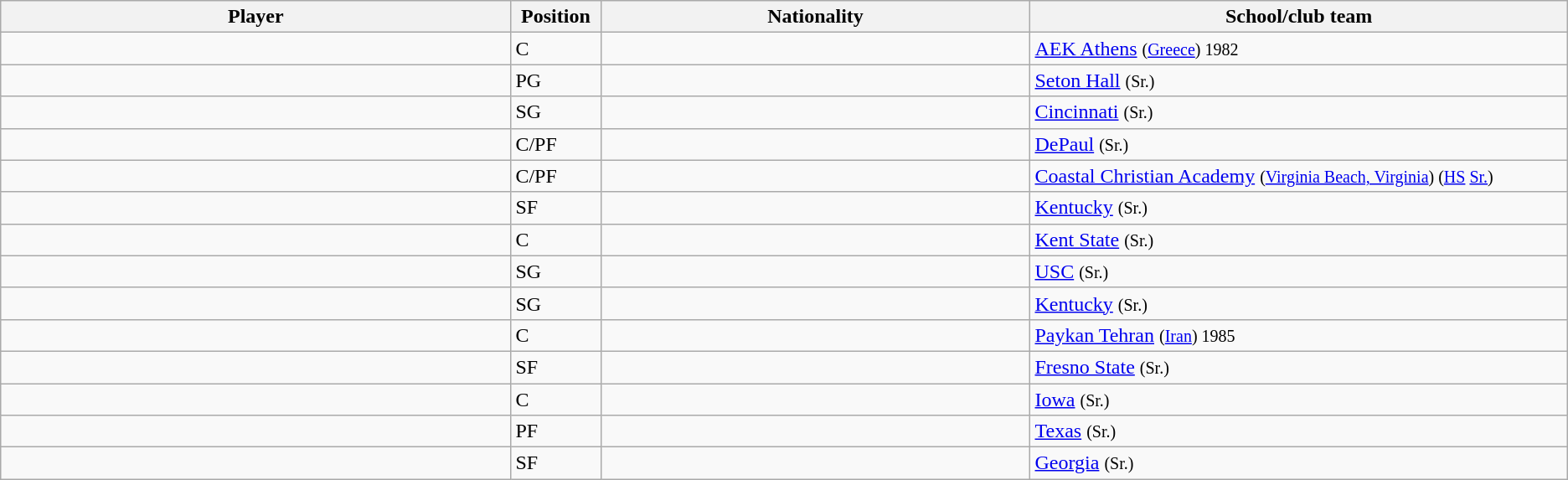<table class="wikitable sortable">
<tr>
<th width="19%">Player</th>
<th width="1%">Position</th>
<th width="16%">Nationality</th>
<th width="20%">School/club team</th>
</tr>
<tr>
<td></td>
<td>C</td>
<td></td>
<td><a href='#'>AEK Athens</a> <small>(<a href='#'>Greece</a>) 1982</small></td>
</tr>
<tr>
<td></td>
<td>PG</td>
<td></td>
<td><a href='#'>Seton Hall</a> <small>(Sr.)</small></td>
</tr>
<tr>
<td></td>
<td>SG</td>
<td></td>
<td><a href='#'>Cincinnati</a> <small>(Sr.)</small></td>
</tr>
<tr>
<td></td>
<td>C/PF</td>
<td></td>
<td><a href='#'>DePaul</a> <small>(Sr.)</small></td>
</tr>
<tr>
<td></td>
<td>C/PF</td>
<td></td>
<td><a href='#'>Coastal Christian Academy</a> <small>(<a href='#'>Virginia Beach, Virginia</a>) (<a href='#'>HS</a> <a href='#'>Sr.</a>)</small></td>
</tr>
<tr>
<td></td>
<td>SF</td>
<td></td>
<td><a href='#'>Kentucky</a> <small>(Sr.)</small></td>
</tr>
<tr>
<td></td>
<td>C</td>
<td></td>
<td><a href='#'>Kent State</a> <small>(Sr.)</small></td>
</tr>
<tr>
<td></td>
<td>SG</td>
<td></td>
<td><a href='#'>USC</a>  <small>(Sr.)</small></td>
</tr>
<tr>
<td></td>
<td>SG</td>
<td></td>
<td><a href='#'>Kentucky</a> <small>(Sr.)</small></td>
</tr>
<tr>
<td></td>
<td>C</td>
<td></td>
<td><a href='#'>Paykan Tehran</a> <small>(<a href='#'>Iran</a>) 1985</small></td>
</tr>
<tr>
<td></td>
<td>SF</td>
<td></td>
<td><a href='#'>Fresno State</a> <small>(Sr.)</small></td>
</tr>
<tr>
<td></td>
<td>C</td>
<td></td>
<td><a href='#'>Iowa</a> <small>(Sr.)</small></td>
</tr>
<tr>
<td></td>
<td>PF</td>
<td></td>
<td><a href='#'>Texas</a> <small>(Sr.)</small></td>
</tr>
<tr>
<td></td>
<td>SF</td>
<td></td>
<td><a href='#'>Georgia</a> <small>(Sr.)</small></td>
</tr>
</table>
